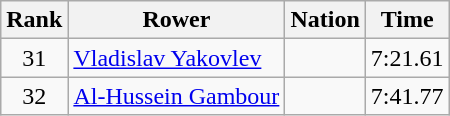<table class="wikitable sortable" style="text-align:center">
<tr>
<th>Rank</th>
<th>Rower</th>
<th>Nation</th>
<th>Time</th>
</tr>
<tr>
<td>31</td>
<td align=left><a href='#'>Vladislav Yakovlev</a></td>
<td align=left></td>
<td>7:21.61</td>
</tr>
<tr>
<td>32</td>
<td align=left><a href='#'>Al-Hussein Gambour</a></td>
<td align=left></td>
<td>7:41.77</td>
</tr>
</table>
